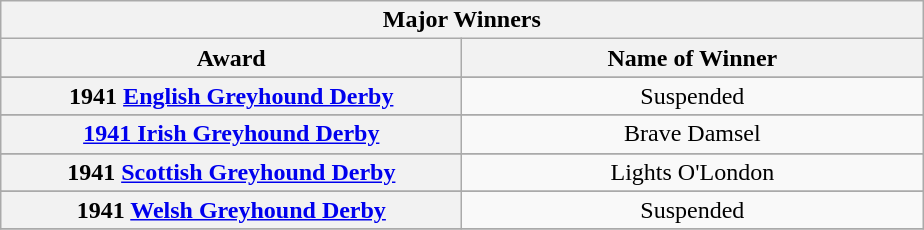<table class="wikitable">
<tr>
<th colspan="2">Major Winners</th>
</tr>
<tr>
<th width=300>Award</th>
<th width=300>Name of Winner</th>
</tr>
<tr>
</tr>
<tr align=center>
<th>1941 <a href='#'>English Greyhound Derby</a></th>
<td>Suspended</td>
</tr>
<tr>
</tr>
<tr align=center>
<th><a href='#'>1941 Irish Greyhound Derby</a></th>
<td>Brave Damsel</td>
</tr>
<tr>
</tr>
<tr align=center>
<th>1941 <a href='#'>Scottish Greyhound Derby</a></th>
<td>Lights O'London</td>
</tr>
<tr>
</tr>
<tr align=center>
<th>1941 <a href='#'>Welsh Greyhound Derby</a></th>
<td>Suspended</td>
</tr>
<tr>
</tr>
</table>
